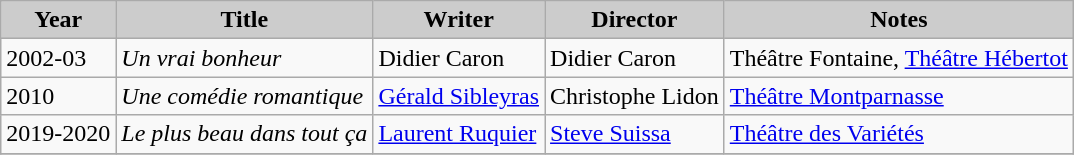<table class="wikitable">
<tr>
<th style="background: #CCCCCC;">Year</th>
<th style="background: #CCCCCC;">Title</th>
<th style="background: #CCCCCC;">Writer</th>
<th style="background: #CCCCCC;">Director</th>
<th style="background: #CCCCCC;">Notes</th>
</tr>
<tr>
<td>2002-03</td>
<td><em>Un vrai bonheur</em></td>
<td>Didier Caron</td>
<td>Didier Caron</td>
<td>Théâtre Fontaine, <a href='#'>Théâtre Hébertot</a></td>
</tr>
<tr>
<td>2010</td>
<td><em>Une comédie romantique</em></td>
<td><a href='#'>Gérald Sibleyras</a></td>
<td>Christophe Lidon</td>
<td><a href='#'>Théâtre Montparnasse</a></td>
</tr>
<tr>
<td>2019-2020</td>
<td><em>Le plus beau dans tout ça</em></td>
<td><a href='#'>Laurent Ruquier</a></td>
<td><a href='#'>Steve Suissa</a></td>
<td><a href='#'>Théâtre des Variétés</a></td>
</tr>
<tr>
</tr>
</table>
